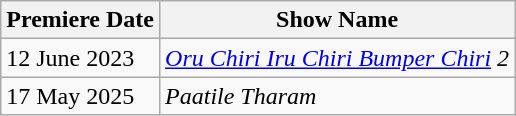<table class="wikitable">
<tr>
<th>Premiere Date</th>
<th>Show Name</th>
</tr>
<tr>
<td>12 June 2023</td>
<td><em><a href='#'>Oru Chiri Iru Chiri Bumper Chiri</a> 2</em></td>
</tr>
<tr>
<td>17 May 2025</td>
<td><em>Paatile Tharam</em></td>
</tr>
</table>
